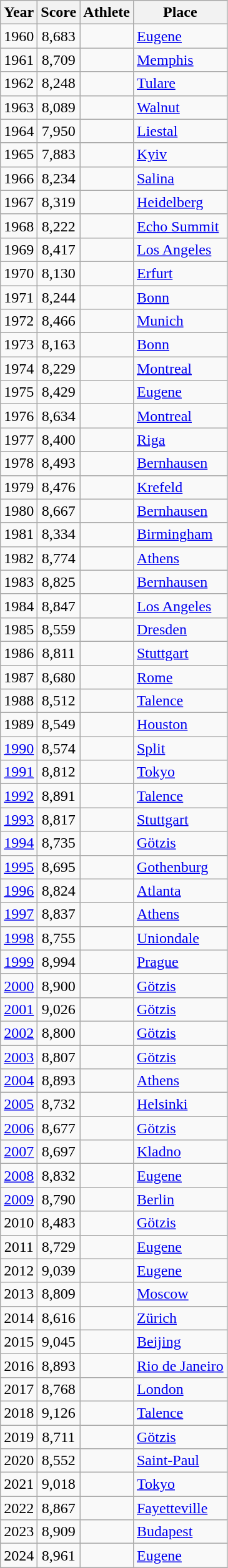<table class="wikitable sortable" style="text-align:center">
<tr>
<th>Year</th>
<th>Score</th>
<th>Athlete</th>
<th>Place</th>
</tr>
<tr>
<td>1960</td>
<td>8,683</td>
<td align="left"></td>
<td align="left"><a href='#'>Eugene</a></td>
</tr>
<tr>
<td>1961</td>
<td>8,709</td>
<td align="left"></td>
<td align="left"><a href='#'>Memphis</a></td>
</tr>
<tr>
<td>1962</td>
<td>8,248</td>
<td align="left"></td>
<td align="left"><a href='#'>Tulare</a></td>
</tr>
<tr>
<td>1963</td>
<td>8,089</td>
<td align="left"></td>
<td align="left"><a href='#'>Walnut</a></td>
</tr>
<tr>
<td>1964</td>
<td>7,950</td>
<td align="left"></td>
<td align="left"><a href='#'>Liestal</a></td>
</tr>
<tr>
<td>1965</td>
<td>7,883</td>
<td align="left"></td>
<td align="left"><a href='#'>Kyiv</a></td>
</tr>
<tr>
<td>1966</td>
<td>8,234</td>
<td align="left"></td>
<td align="left"><a href='#'>Salina</a></td>
</tr>
<tr>
<td>1967</td>
<td>8,319</td>
<td align="left"></td>
<td align="left"><a href='#'>Heidelberg</a></td>
</tr>
<tr>
<td>1968</td>
<td>8,222 </td>
<td align="left"></td>
<td align="left"><a href='#'>Echo Summit</a></td>
</tr>
<tr>
<td>1969</td>
<td>8,417</td>
<td align="left"></td>
<td align="left"><a href='#'>Los Angeles</a></td>
</tr>
<tr>
<td>1970</td>
<td>8,130</td>
<td align="left"></td>
<td align="left"><a href='#'>Erfurt</a></td>
</tr>
<tr>
<td>1971</td>
<td>8,244</td>
<td align="left"></td>
<td align="left"><a href='#'>Bonn</a></td>
</tr>
<tr>
<td>1972</td>
<td>8,466</td>
<td align="left"></td>
<td align="left"><a href='#'>Munich</a></td>
</tr>
<tr>
<td>1973</td>
<td>8,163</td>
<td align="left"></td>
<td align="left"><a href='#'>Bonn</a></td>
</tr>
<tr>
<td>1974</td>
<td>8,229</td>
<td align="left"></td>
<td align="left"><a href='#'>Montreal</a></td>
</tr>
<tr>
<td>1975</td>
<td>8,429</td>
<td align="left"></td>
<td align="left"><a href='#'>Eugene</a></td>
</tr>
<tr>
<td>1976</td>
<td>8,634</td>
<td align="left"></td>
<td align="left"><a href='#'>Montreal</a></td>
</tr>
<tr>
<td>1977</td>
<td>8,400</td>
<td align="left"></td>
<td align="left"><a href='#'>Riga</a></td>
</tr>
<tr>
<td>1978</td>
<td>8,493</td>
<td align="left"></td>
<td align="left"><a href='#'>Bernhausen</a></td>
</tr>
<tr>
<td>1979</td>
<td>8,476</td>
<td align="left"></td>
<td align="left"><a href='#'>Krefeld</a></td>
</tr>
<tr>
<td>1980</td>
<td>8,667</td>
<td align="left"></td>
<td align="left"><a href='#'>Bernhausen</a></td>
</tr>
<tr>
<td>1981</td>
<td>8,334</td>
<td align="left"></td>
<td align="left"><a href='#'>Birmingham</a></td>
</tr>
<tr>
<td>1982</td>
<td>8,774</td>
<td align="left"></td>
<td align="left"><a href='#'>Athens</a></td>
</tr>
<tr>
<td>1983</td>
<td>8,825</td>
<td align="left"></td>
<td align="left"><a href='#'>Bernhausen</a></td>
</tr>
<tr>
<td>1984</td>
<td>8,847</td>
<td align="left"></td>
<td align="left"><a href='#'>Los Angeles</a></td>
</tr>
<tr>
<td>1985</td>
<td>8,559</td>
<td align="left"></td>
<td align="left"><a href='#'>Dresden</a></td>
</tr>
<tr>
<td>1986</td>
<td>8,811</td>
<td align="left"></td>
<td align="left"><a href='#'>Stuttgart</a></td>
</tr>
<tr>
<td>1987</td>
<td>8,680</td>
<td align="left"></td>
<td align="left"><a href='#'>Rome</a></td>
</tr>
<tr>
<td>1988</td>
<td>8,512</td>
<td align="left"></td>
<td align="left"><a href='#'>Talence</a></td>
</tr>
<tr>
<td>1989</td>
<td>8,549</td>
<td align="left"></td>
<td align="left"><a href='#'>Houston</a></td>
</tr>
<tr>
<td><a href='#'>1990</a></td>
<td>8,574</td>
<td align="left"></td>
<td align="left"><a href='#'>Split</a></td>
</tr>
<tr>
<td><a href='#'>1991</a></td>
<td>8,812</td>
<td align="left"></td>
<td align="left"><a href='#'>Tokyo</a></td>
</tr>
<tr>
<td><a href='#'>1992</a></td>
<td>8,891</td>
<td align="left"></td>
<td align="left"><a href='#'>Talence</a></td>
</tr>
<tr>
<td><a href='#'>1993</a></td>
<td>8,817</td>
<td align="left"></td>
<td align="left"><a href='#'>Stuttgart</a></td>
</tr>
<tr>
<td><a href='#'>1994</a></td>
<td>8,735</td>
<td align="left"></td>
<td align="left"><a href='#'>Götzis</a></td>
</tr>
<tr>
<td><a href='#'>1995</a></td>
<td>8,695</td>
<td align="left"></td>
<td align="left"><a href='#'>Gothenburg</a></td>
</tr>
<tr>
<td><a href='#'>1996</a></td>
<td>8,824</td>
<td align="left"></td>
<td align="left"><a href='#'>Atlanta</a></td>
</tr>
<tr>
<td><a href='#'>1997</a></td>
<td>8,837</td>
<td align="left"></td>
<td align="left"><a href='#'>Athens</a></td>
</tr>
<tr>
<td><a href='#'>1998</a></td>
<td>8,755</td>
<td align="left"></td>
<td align="left"><a href='#'>Uniondale</a></td>
</tr>
<tr>
<td><a href='#'>1999</a></td>
<td>8,994</td>
<td align="left"></td>
<td align="left"><a href='#'>Prague</a></td>
</tr>
<tr>
<td><a href='#'>2000</a></td>
<td>8,900</td>
<td align="left"></td>
<td align="left"><a href='#'>Götzis</a></td>
</tr>
<tr>
<td><a href='#'>2001</a></td>
<td>9,026</td>
<td align="left"></td>
<td align="left"><a href='#'>Götzis</a></td>
</tr>
<tr>
<td><a href='#'>2002</a></td>
<td>8,800</td>
<td align="left"></td>
<td align="left"><a href='#'>Götzis</a></td>
</tr>
<tr>
<td><a href='#'>2003</a></td>
<td>8,807</td>
<td align="left"></td>
<td align="left"><a href='#'>Götzis</a></td>
</tr>
<tr>
<td><a href='#'>2004</a></td>
<td>8,893</td>
<td align="left"></td>
<td align="left"><a href='#'>Athens</a></td>
</tr>
<tr>
<td><a href='#'>2005</a></td>
<td>8,732</td>
<td align="left"></td>
<td align="left"><a href='#'>Helsinki</a></td>
</tr>
<tr>
<td><a href='#'>2006</a></td>
<td>8,677</td>
<td align="left"></td>
<td align="left"><a href='#'>Götzis</a></td>
</tr>
<tr>
<td><a href='#'>2007</a></td>
<td>8,697</td>
<td align="left"></td>
<td align="left"><a href='#'>Kladno</a></td>
</tr>
<tr>
<td><a href='#'>2008</a></td>
<td>8,832</td>
<td align="left"></td>
<td align="left"><a href='#'>Eugene</a></td>
</tr>
<tr>
<td><a href='#'>2009</a></td>
<td>8,790</td>
<td align="left"></td>
<td align="left"><a href='#'>Berlin</a></td>
</tr>
<tr>
<td>2010</td>
<td>8,483</td>
<td align="left"></td>
<td align="left"><a href='#'>Götzis</a></td>
</tr>
<tr>
<td>2011</td>
<td>8,729</td>
<td align="left"></td>
<td align="left"><a href='#'>Eugene</a></td>
</tr>
<tr>
<td>2012</td>
<td>9,039</td>
<td align="left"></td>
<td align="left"><a href='#'>Eugene</a></td>
</tr>
<tr>
<td>2013</td>
<td>8,809</td>
<td align="left"></td>
<td align="left"><a href='#'>Moscow</a></td>
</tr>
<tr>
<td>2014</td>
<td>8,616</td>
<td align="left"></td>
<td align="left"><a href='#'>Zürich</a></td>
</tr>
<tr>
<td>2015</td>
<td>9,045</td>
<td align="left"></td>
<td align="left"><a href='#'>Beijing</a></td>
</tr>
<tr>
<td>2016</td>
<td>8,893</td>
<td align="left"></td>
<td align="left"><a href='#'>Rio de Janeiro</a></td>
</tr>
<tr>
<td>2017</td>
<td>8,768</td>
<td align="left"></td>
<td align="left"><a href='#'>London</a></td>
</tr>
<tr>
<td>2018</td>
<td>9,126</td>
<td align="left"></td>
<td align="left"><a href='#'>Talence</a></td>
</tr>
<tr>
<td>2019</td>
<td>8,711</td>
<td align="left"></td>
<td align="left"><a href='#'>Götzis</a></td>
</tr>
<tr>
<td>2020</td>
<td>8,552</td>
<td align="left"></td>
<td align="left"><a href='#'>Saint-Paul</a></td>
</tr>
<tr>
<td>2021</td>
<td>9,018</td>
<td align="left"></td>
<td align="left"><a href='#'>Tokyo</a></td>
</tr>
<tr>
<td>2022</td>
<td>8,867</td>
<td align="left"></td>
<td align="left"><a href='#'>Fayetteville</a></td>
</tr>
<tr>
<td>2023</td>
<td>8,909</td>
<td align="left"></td>
<td align="left"><a href='#'>Budapest</a></td>
</tr>
<tr>
<td>2024</td>
<td>8,961</td>
<td align="left"></td>
<td align="left"><a href='#'>Eugene</a></td>
</tr>
</table>
